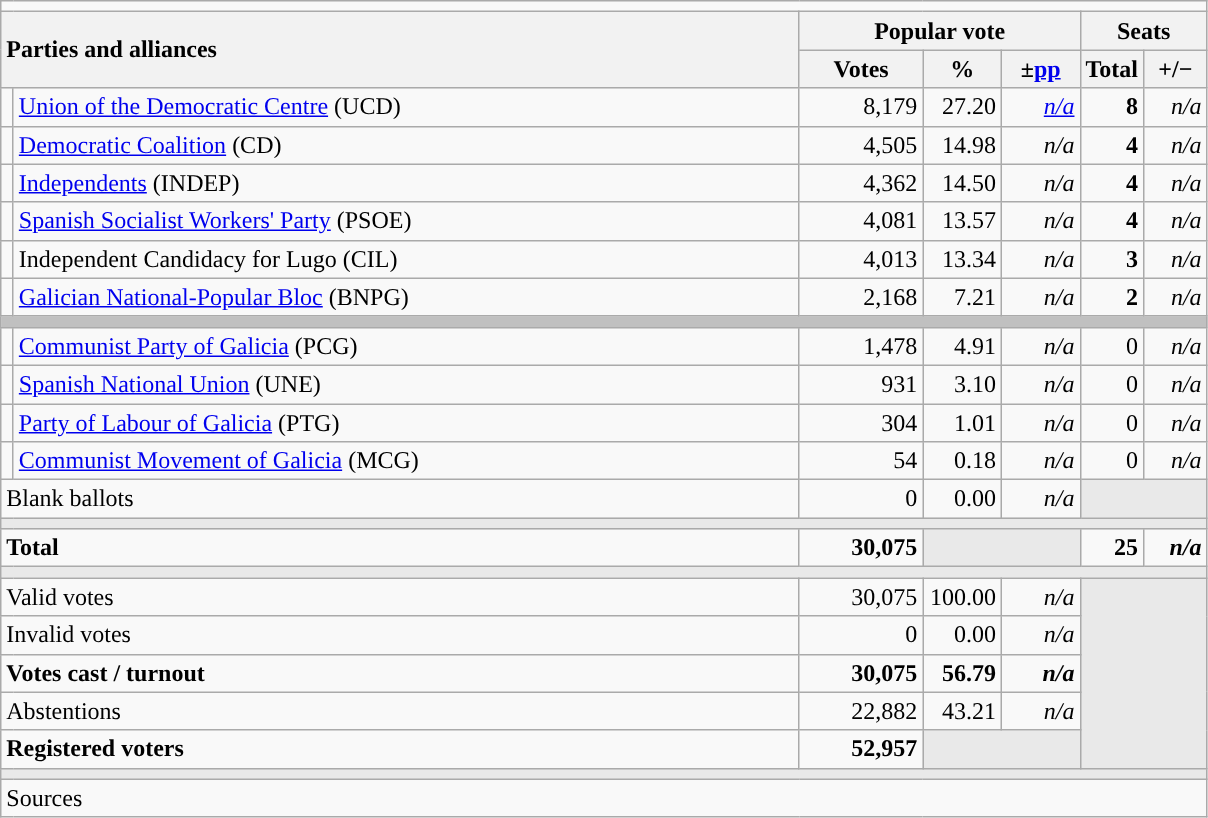<table class="wikitable" style="text-align:right;">
<tr>
<td colspan="7"></td>
</tr>
<tr>
<th style="text-align:left;" rowspan="2" colspan="2" width="525">Parties and alliances</th>
<th colspan="3">Popular vote</th>
<th colspan="2">Seats</th>
</tr>
<tr>
<th width="75">Votes</th>
<th width="45">%</th>
<th width="45">±<a href='#'>pp</a></th>
<th width="35">Total</th>
<th width="35">+/−</th>
</tr>
<tr>
<td width="1" style="color:inherit;background:"></td>
<td align="left"><a href='#'>Union of the Democratic Centre</a> (UCD)</td>
<td>8,179</td>
<td>27.20</td>
<td><em><a href='#'>n/a</a></em></td>
<td><strong>8</strong></td>
<td><em>n/a</em></td>
</tr>
<tr>
<td style="color:inherit;background:"></td>
<td align="left"><a href='#'>Democratic Coalition</a> (CD)</td>
<td>4,505</td>
<td>14.98</td>
<td><em>n/a</em></td>
<td><strong>4</strong></td>
<td><em>n/a</em></td>
</tr>
<tr>
<td style="color:inherit;background:"></td>
<td align="left"><a href='#'>Independents</a> (INDEP)</td>
<td>4,362</td>
<td>14.50</td>
<td><em>n/a</em></td>
<td><strong>4</strong></td>
<td><em>n/a</em></td>
</tr>
<tr>
<td style="color:inherit;background:"></td>
<td align="left"><a href='#'>Spanish Socialist Workers' Party</a> (PSOE)</td>
<td>4,081</td>
<td>13.57</td>
<td><em>n/a</em></td>
<td><strong>4</strong></td>
<td><em>n/a</em></td>
</tr>
<tr>
<td style="color:inherit;background:"></td>
<td align="left">Independent Candidacy for Lugo (CIL)</td>
<td>4,013</td>
<td>13.34</td>
<td><em>n/a</em></td>
<td><strong>3</strong></td>
<td><em>n/a</em></td>
</tr>
<tr>
<td style="color:inherit;background:"></td>
<td align="left"><a href='#'>Galician National-Popular Bloc</a> (BNPG)</td>
<td>2,168</td>
<td>7.21</td>
<td><em>n/a</em></td>
<td><strong>2</strong></td>
<td><em>n/a</em></td>
</tr>
<tr>
<td colspan="7" bgcolor="#C0C0C0"></td>
</tr>
<tr>
<td style="color:inherit;background:"></td>
<td align="left"><a href='#'>Communist Party of Galicia</a> (PCG)</td>
<td>1,478</td>
<td>4.91</td>
<td><em>n/a</em></td>
<td>0</td>
<td><em>n/a</em></td>
</tr>
<tr>
<td style="color:inherit;background:"></td>
<td align="left"><a href='#'>Spanish National Union</a> (UNE)</td>
<td>931</td>
<td>3.10</td>
<td><em>n/a</em></td>
<td>0</td>
<td><em>n/a</em></td>
</tr>
<tr>
<td style="color:inherit;background:"></td>
<td align="left"><a href='#'>Party of Labour of Galicia</a> (PTG)</td>
<td>304</td>
<td>1.01</td>
<td><em>n/a</em></td>
<td>0</td>
<td><em>n/a</em></td>
</tr>
<tr>
<td style="color:inherit;background:"></td>
<td align="left"><a href='#'>Communist Movement of Galicia</a> (MCG)</td>
<td>54</td>
<td>0.18</td>
<td><em>n/a</em></td>
<td>0</td>
<td><em>n/a</em></td>
</tr>
<tr>
<td align="left" colspan="2">Blank ballots</td>
<td>0</td>
<td>0.00</td>
<td><em>n/a</em></td>
<td bgcolor="#E9E9E9" colspan="2"></td>
</tr>
<tr>
<td colspan="7" bgcolor="#E9E9E9"></td>
</tr>
<tr style="font-weight:bold;">
<td align="left" colspan="2">Total</td>
<td>30,075</td>
<td bgcolor="#E9E9E9" colspan="2"></td>
<td>25</td>
<td><em>n/a</em></td>
</tr>
<tr>
<td colspan="7" bgcolor="#E9E9E9"></td>
</tr>
<tr>
<td align="left" colspan="2">Valid votes</td>
<td>30,075</td>
<td>100.00</td>
<td><em>n/a</em></td>
<td bgcolor="#E9E9E9" colspan="2" rowspan="5"></td>
</tr>
<tr>
<td align="left" colspan="2">Invalid votes</td>
<td>0</td>
<td>0.00</td>
<td><em>n/a</em></td>
</tr>
<tr style="font-weight:bold;">
<td align="left" colspan="2">Votes cast / turnout</td>
<td>30,075</td>
<td>56.79</td>
<td><em>n/a</em></td>
</tr>
<tr>
<td align="left" colspan="2">Abstentions</td>
<td>22,882</td>
<td>43.21</td>
<td><em>n/a</em></td>
</tr>
<tr style="font-weight:bold;">
<td align="left" colspan="2">Registered voters</td>
<td>52,957</td>
<td bgcolor="#E9E9E9" colspan="2"></td>
</tr>
<tr>
<td colspan="7" bgcolor="#E9E9E9"></td>
</tr>
<tr>
<td align="left" colspan="7">Sources</td>
</tr>
</table>
